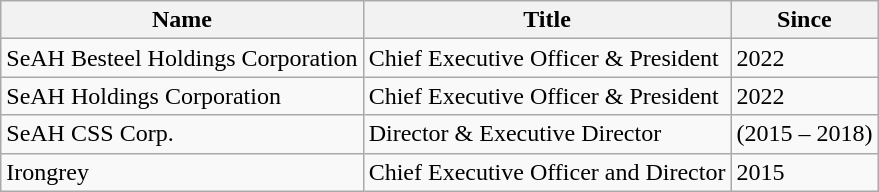<table class="wikitable">
<tr>
<th>Name</th>
<th>Title</th>
<th>Since</th>
</tr>
<tr>
<td>SeAH Besteel Holdings Corporation</td>
<td>Chief Executive Officer & President </td>
<td>2022</td>
</tr>
<tr>
<td>SeAH Holdings Corporation</td>
<td>Chief Executive Officer & President</td>
<td>2022</td>
</tr>
<tr>
<td>SeAH CSS Corp.</td>
<td>Director & Executive Director</td>
<td>(2015 – 2018)</td>
</tr>
<tr>
<td>Irongrey</td>
<td>Chief Executive Officer and Director</td>
<td>2015</td>
</tr>
</table>
